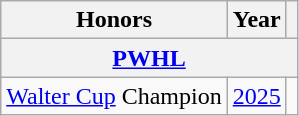<table class="wikitable">
<tr>
<th>Honors</th>
<th>Year</th>
<th></th>
</tr>
<tr>
<th colspan="3"><a href='#'>PWHL</a></th>
</tr>
<tr>
<td><a href='#'>Walter Cup</a> Champion</td>
<td><a href='#'>2025</a></td>
<td></td>
</tr>
</table>
